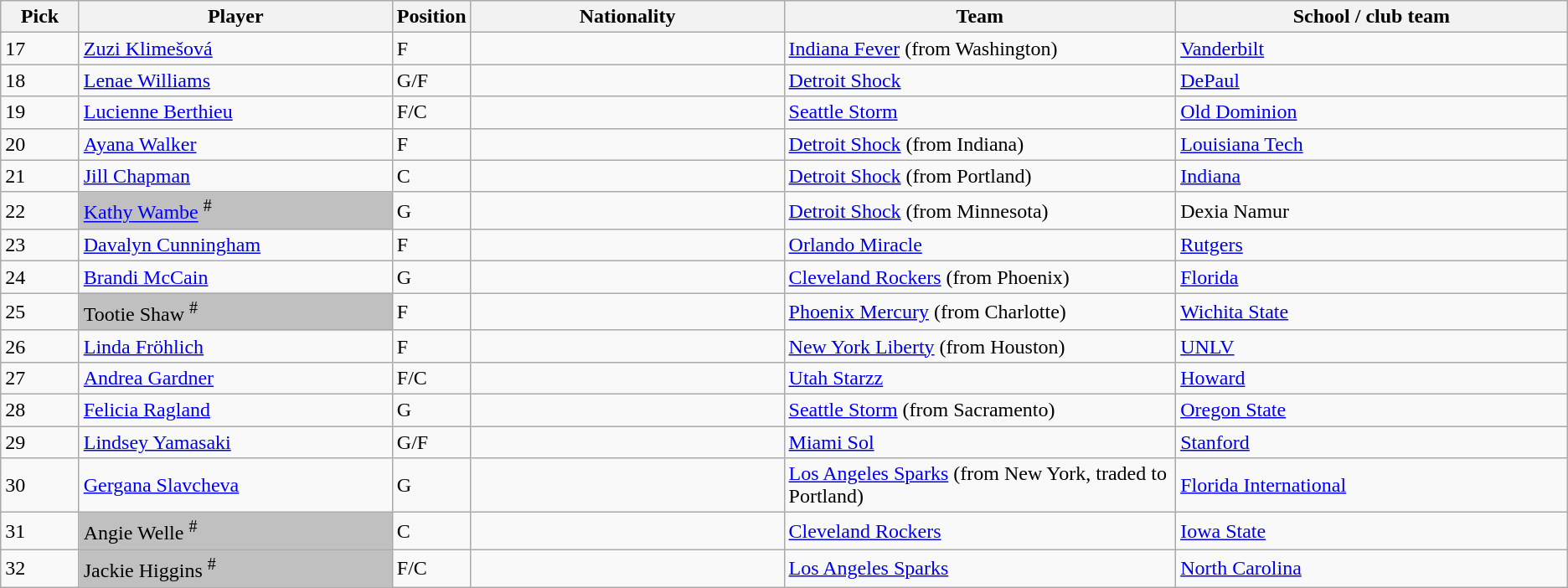<table class="wikitable sortable">
<tr>
<th style="width:5%;">Pick</th>
<th style="width:20%;">Player</th>
<th style="width:5%;">Position</th>
<th style="width:20%;">Nationality</th>
<th style="width:25%;">Team</th>
<th style="width:25%;">School / club team</th>
</tr>
<tr>
<td>17</td>
<td><a href='#'>Zuzi Klimešová</a></td>
<td>F</td>
<td></td>
<td><a href='#'>Indiana Fever</a> (from Washington)</td>
<td><a href='#'>Vanderbilt</a></td>
</tr>
<tr>
<td>18</td>
<td><a href='#'>Lenae Williams</a></td>
<td>G/F</td>
<td></td>
<td><a href='#'>Detroit Shock</a></td>
<td><a href='#'>DePaul</a></td>
</tr>
<tr>
<td>19</td>
<td><a href='#'>Lucienne Berthieu</a></td>
<td>F/C</td>
<td></td>
<td><a href='#'>Seattle Storm</a></td>
<td><a href='#'>Old Dominion</a></td>
</tr>
<tr>
<td>20</td>
<td><a href='#'>Ayana Walker</a></td>
<td>F</td>
<td></td>
<td><a href='#'>Detroit Shock</a> (from Indiana)</td>
<td><a href='#'>Louisiana Tech</a></td>
</tr>
<tr>
<td>21</td>
<td><a href='#'>Jill Chapman</a></td>
<td>C</td>
<td></td>
<td><a href='#'>Detroit Shock</a> (from Portland)</td>
<td><a href='#'>Indiana</a></td>
</tr>
<tr>
<td>22</td>
<td bgcolor=#C0C0C0><a href='#'>Kathy Wambe</a> <sup>#</sup></td>
<td>G</td>
<td></td>
<td><a href='#'>Detroit Shock</a> (from Minnesota)</td>
<td>Dexia Namur </td>
</tr>
<tr>
<td>23</td>
<td><a href='#'>Davalyn Cunningham</a></td>
<td>F</td>
<td></td>
<td><a href='#'>Orlando Miracle</a></td>
<td><a href='#'>Rutgers</a></td>
</tr>
<tr>
<td>24</td>
<td><a href='#'>Brandi McCain</a></td>
<td>G</td>
<td></td>
<td><a href='#'>Cleveland Rockers</a> (from Phoenix)</td>
<td><a href='#'>Florida</a></td>
</tr>
<tr>
<td>25</td>
<td bgcolor=#C0C0C0>Tootie Shaw <sup>#</sup></td>
<td>F</td>
<td></td>
<td><a href='#'>Phoenix Mercury</a> (from Charlotte)</td>
<td><a href='#'>Wichita State</a></td>
</tr>
<tr>
<td>26</td>
<td><a href='#'>Linda Fröhlich</a></td>
<td>F</td>
<td></td>
<td><a href='#'>New York Liberty</a> (from Houston)</td>
<td><a href='#'>UNLV</a></td>
</tr>
<tr>
<td>27</td>
<td><a href='#'>Andrea Gardner</a></td>
<td>F/C</td>
<td></td>
<td><a href='#'>Utah Starzz</a></td>
<td><a href='#'>Howard</a></td>
</tr>
<tr>
<td>28</td>
<td><a href='#'>Felicia Ragland</a></td>
<td>G</td>
<td></td>
<td><a href='#'>Seattle Storm</a> (from Sacramento)</td>
<td><a href='#'>Oregon State</a></td>
</tr>
<tr>
<td>29</td>
<td><a href='#'>Lindsey Yamasaki</a></td>
<td>G/F</td>
<td></td>
<td><a href='#'>Miami Sol</a></td>
<td><a href='#'>Stanford</a></td>
</tr>
<tr>
<td>30</td>
<td><a href='#'>Gergana Slavcheva</a></td>
<td>G</td>
<td></td>
<td><a href='#'>Los Angeles Sparks</a> (from New York, traded to Portland)</td>
<td><a href='#'>Florida International</a></td>
</tr>
<tr>
<td>31</td>
<td bgcolor=#C0C0C0>Angie Welle <sup>#</sup></td>
<td>C</td>
<td></td>
<td><a href='#'>Cleveland Rockers</a></td>
<td><a href='#'>Iowa State</a></td>
</tr>
<tr>
<td>32</td>
<td bgcolor=#C0C0C0>Jackie Higgins <sup>#</sup></td>
<td>F/C</td>
<td></td>
<td><a href='#'>Los Angeles Sparks</a></td>
<td><a href='#'>North Carolina</a></td>
</tr>
</table>
